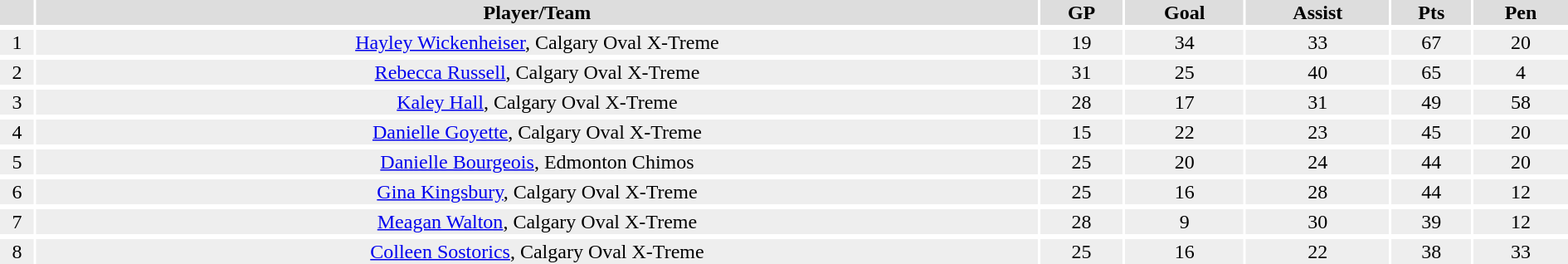<table width=100%>
<tr>
<th colspan=2></th>
</tr>
<tr bgcolor="#dddddd">
<th !width=10%></th>
<th !width=5%>Player/Team</th>
<th !width=5%>GP</th>
<th !width=5%>Goal</th>
<th !width=5%>Assist</th>
<th !width=5%>Pts</th>
<th !width=5%>Pen</th>
</tr>
<tr>
</tr>
<tr bgcolor="#eeeeee">
<td align=center>1</td>
<td align=center><a href='#'>Hayley Wickenheiser</a>, Calgary Oval X-Treme</td>
<td align=center>19</td>
<td align=center>34</td>
<td align=center>33</td>
<td align=center>67</td>
<td align=center>20</td>
</tr>
<tr>
</tr>
<tr bgcolor="#eeeeee">
<td align=center>2</td>
<td align=center><a href='#'>Rebecca Russell</a>, Calgary Oval X-Treme</td>
<td align=center>31</td>
<td align=center>25</td>
<td align=center>40</td>
<td align=center>65</td>
<td align=center>4</td>
</tr>
<tr>
</tr>
<tr bgcolor="#eeeeee">
<td align=center>3</td>
<td align=center><a href='#'>Kaley Hall</a>, Calgary Oval X-Treme</td>
<td align=center>28</td>
<td align=center>17</td>
<td align=center>31</td>
<td align=center>49</td>
<td align=center>58</td>
</tr>
<tr>
</tr>
<tr bgcolor="#eeeeee">
<td align=center>4</td>
<td align=center><a href='#'>Danielle Goyette</a>, Calgary Oval X-Treme</td>
<td align=center>15</td>
<td align=center>22</td>
<td align=center>23</td>
<td align=center>45</td>
<td align=center>20</td>
</tr>
<tr>
</tr>
<tr bgcolor="#eeeeee">
<td align=center>5</td>
<td align=center><a href='#'>Danielle Bourgeois</a>, Edmonton Chimos</td>
<td align=center>25</td>
<td align=center>20</td>
<td align=center>24</td>
<td align=center>44</td>
<td align=center>20</td>
</tr>
<tr>
</tr>
<tr bgcolor="#eeeeee">
<td align=center>6</td>
<td align=center><a href='#'>Gina Kingsbury</a>, Calgary Oval X-Treme</td>
<td align=center>25</td>
<td align=center>16</td>
<td align=center>28</td>
<td align=center>44</td>
<td align=center>12</td>
</tr>
<tr>
</tr>
<tr bgcolor="#eeeeee">
<td align=center>7</td>
<td align=center><a href='#'>Meagan Walton</a>, Calgary Oval X-Treme</td>
<td align=center>28</td>
<td align=center>9</td>
<td align=center>30</td>
<td align=center>39</td>
<td align=center>12</td>
</tr>
<tr>
</tr>
<tr bgcolor="#eeeeee">
<td align=center>8</td>
<td align=center><a href='#'>Colleen Sostorics</a>, Calgary Oval X-Treme</td>
<td align=center>25</td>
<td align=center>16</td>
<td align=center>22</td>
<td align=center>38</td>
<td align=center>33</td>
</tr>
<tr>
</tr>
</table>
